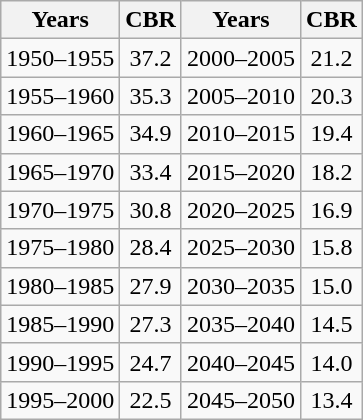<table class="wikitable" style="float:right; margin: 0.5em 0 0.5em 1em; text-align:left">
<tr>
<th>Years</th>
<th>CBR</th>
<th>Years</th>
<th>CBR</th>
</tr>
<tr>
<td>1950–1955</td>
<td align=center>37.2</td>
<td>2000–2005</td>
<td align=center>21.2</td>
</tr>
<tr>
<td>1955–1960</td>
<td align=center>35.3</td>
<td>2005–2010</td>
<td align=center>20.3</td>
</tr>
<tr>
<td>1960–1965</td>
<td align=center>34.9</td>
<td>2010–2015</td>
<td align=center>19.4</td>
</tr>
<tr>
<td>1965–1970</td>
<td align=center>33.4</td>
<td>2015–2020</td>
<td align=center>18.2</td>
</tr>
<tr>
<td>1970–1975</td>
<td align=center>30.8</td>
<td>2020–2025</td>
<td align=center>16.9</td>
</tr>
<tr>
<td>1975–1980</td>
<td align=center>28.4</td>
<td>2025–2030</td>
<td align=center>15.8</td>
</tr>
<tr>
<td>1980–1985</td>
<td align=center>27.9</td>
<td>2030–2035</td>
<td align=center>15.0</td>
</tr>
<tr>
<td>1985–1990</td>
<td align=center>27.3</td>
<td>2035–2040</td>
<td align=center>14.5</td>
</tr>
<tr>
<td>1990–1995</td>
<td align=center>24.7</td>
<td>2040–2045</td>
<td align=center>14.0</td>
</tr>
<tr>
<td>1995–2000</td>
<td align=center>22.5</td>
<td>2045–2050</td>
<td align=center>13.4</td>
</tr>
</table>
